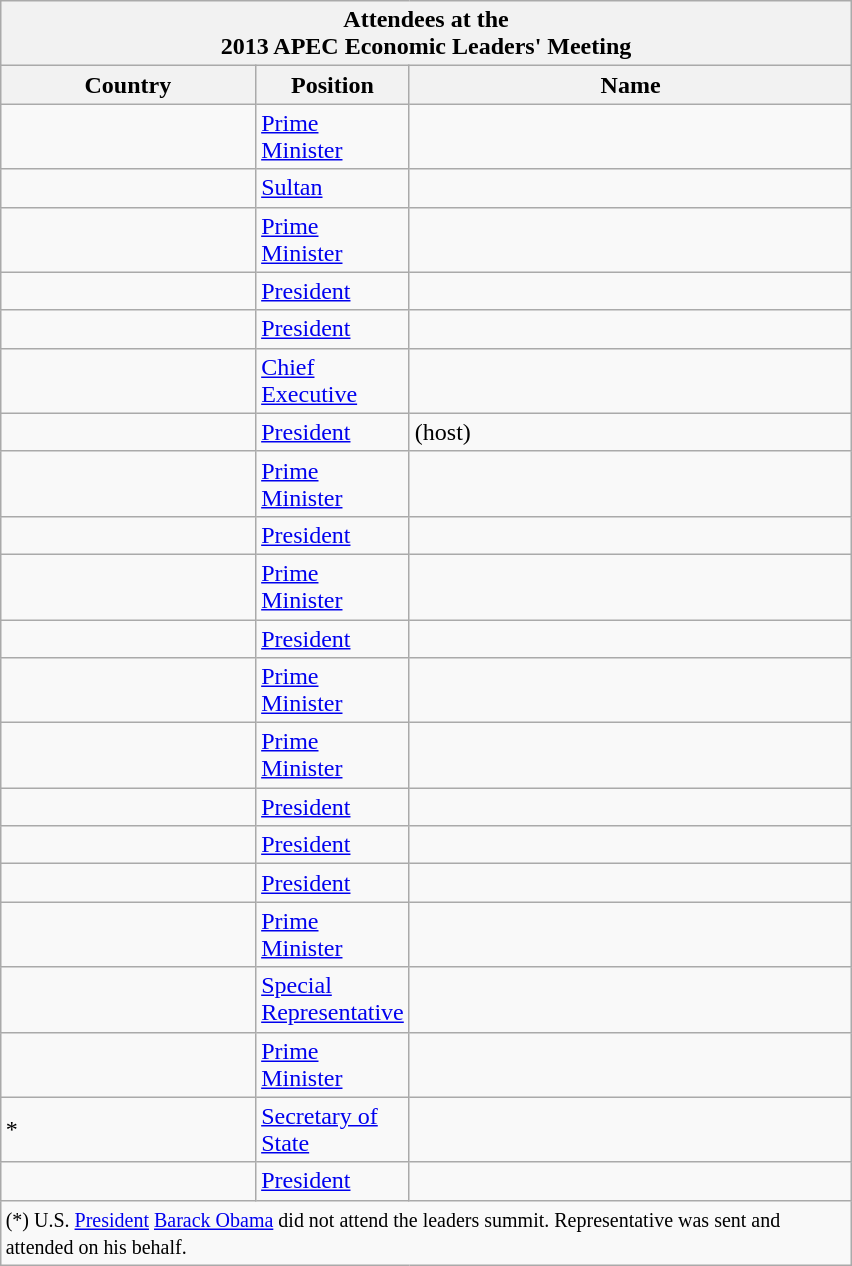<table class="wikitable collapsible sortable collapsed" style="margin:1em auto; width:45%;">
<tr>
<th colspan=4>Attendees at the<br> 2013 APEC Economic Leaders' Meeting</th>
</tr>
<tr>
<th width=30%>Country</th>
<th width=10%>Position</th>
<th>Name</th>
</tr>
<tr>
<td></td>
<td><a href='#'>Prime Minister</a></td>
<td></td>
</tr>
<tr>
<td></td>
<td><a href='#'>Sultan</a></td>
<td></td>
</tr>
<tr>
<td></td>
<td><a href='#'>Prime Minister</a></td>
<td></td>
</tr>
<tr>
<td></td>
<td><a href='#'>President</a></td>
<td></td>
</tr>
<tr>
<td></td>
<td><a href='#'>President</a></td>
<td></td>
</tr>
<tr>
<td></td>
<td><a href='#'>Chief Executive</a></td>
<td></td>
</tr>
<tr>
<td></td>
<td><a href='#'>President</a></td>
<td> (host)</td>
</tr>
<tr>
<td></td>
<td><a href='#'>Prime Minister</a></td>
<td></td>
</tr>
<tr>
<td></td>
<td><a href='#'>President</a></td>
<td></td>
</tr>
<tr>
<td></td>
<td><a href='#'>Prime Minister</a></td>
<td></td>
</tr>
<tr>
<td></td>
<td><a href='#'>President</a></td>
<td></td>
</tr>
<tr>
<td></td>
<td><a href='#'>Prime Minister</a></td>
<td></td>
</tr>
<tr>
<td></td>
<td><a href='#'>Prime Minister</a></td>
<td></td>
</tr>
<tr>
<td></td>
<td><a href='#'>President</a></td>
<td></td>
</tr>
<tr>
<td></td>
<td><a href='#'>President</a></td>
<td></td>
</tr>
<tr>
<td></td>
<td><a href='#'>President</a></td>
<td></td>
</tr>
<tr>
<td></td>
<td><a href='#'>Prime Minister</a></td>
<td></td>
</tr>
<tr>
<td></td>
<td><a href='#'>Special Representative</a></td>
<td></td>
</tr>
<tr>
<td></td>
<td><a href='#'>Prime Minister</a></td>
<td></td>
</tr>
<tr>
<td>*</td>
<td><a href='#'>Secretary of State</a></td>
<td></td>
</tr>
<tr>
<td></td>
<td><a href='#'>President</a></td>
<td></td>
</tr>
<tr>
<td colspan=3><small>(*) U.S. <a href='#'>President</a> <a href='#'>Barack Obama</a> did not attend the leaders summit. Representative was sent and attended on his behalf.</small></td>
</tr>
</table>
